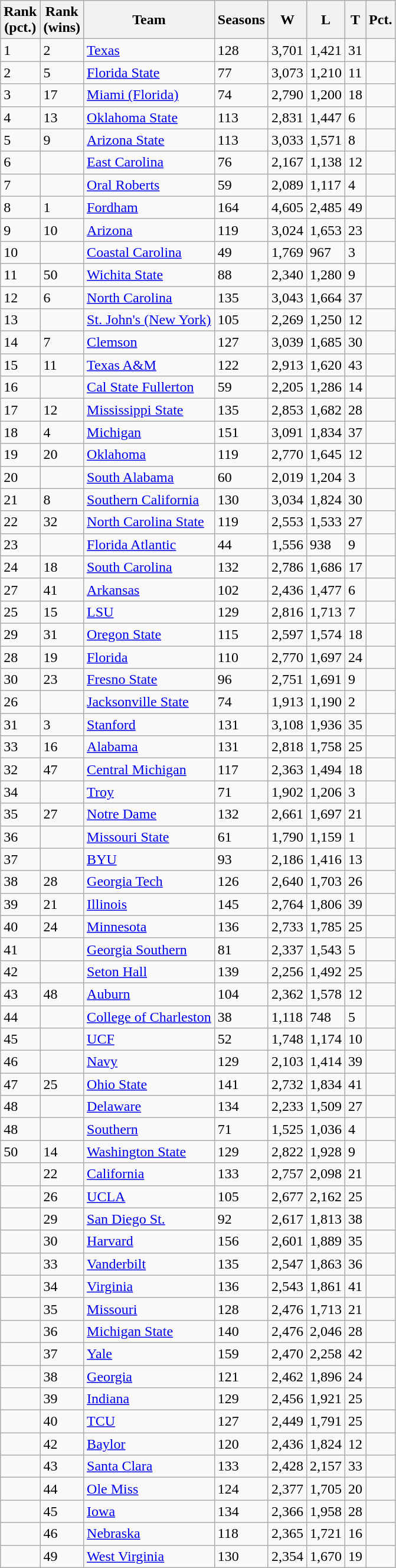<table class="wikitable sortable">
<tr>
<th>Rank<br>(pct.)</th>
<th>Rank<br>(wins)</th>
<th>Team</th>
<th>Seasons</th>
<th>W</th>
<th>L</th>
<th>T</th>
<th>Pct.</th>
</tr>
<tr>
<td>1</td>
<td>2</td>
<td><a href='#'>Texas</a></td>
<td>128</td>
<td>3,701</td>
<td>1,421</td>
<td>31</td>
<td></td>
</tr>
<tr>
<td>2</td>
<td>5</td>
<td><a href='#'>Florida State</a></td>
<td>77</td>
<td>3,073</td>
<td>1,210</td>
<td>11</td>
<td></td>
</tr>
<tr>
<td>3</td>
<td>17</td>
<td><a href='#'>Miami (Florida)</a></td>
<td>74</td>
<td>2,790</td>
<td>1,200</td>
<td>18</td>
<td></td>
</tr>
<tr>
<td>4</td>
<td>13</td>
<td><a href='#'>Oklahoma State</a></td>
<td>113</td>
<td>2,831</td>
<td>1,447</td>
<td>6</td>
<td></td>
</tr>
<tr>
<td>5</td>
<td>9</td>
<td><a href='#'>Arizona State</a></td>
<td>113</td>
<td>3,033</td>
<td>1,571</td>
<td>8</td>
<td></td>
</tr>
<tr>
<td>6</td>
<td></td>
<td><a href='#'>East Carolina</a></td>
<td>76</td>
<td>2,167</td>
<td>1,138</td>
<td>12</td>
<td></td>
</tr>
<tr>
<td>7</td>
<td></td>
<td><a href='#'>Oral Roberts</a></td>
<td>59</td>
<td>2,089</td>
<td>1,117</td>
<td>4</td>
<td></td>
</tr>
<tr>
<td>8</td>
<td>1</td>
<td><a href='#'>Fordham</a></td>
<td>164</td>
<td>4,605</td>
<td>2,485</td>
<td>49</td>
<td></td>
</tr>
<tr>
<td>9</td>
<td>10</td>
<td><a href='#'>Arizona</a></td>
<td>119</td>
<td>3,024</td>
<td>1,653</td>
<td>23</td>
<td></td>
</tr>
<tr>
<td>10</td>
<td></td>
<td><a href='#'>Coastal Carolina</a></td>
<td>49</td>
<td>1,769</td>
<td>967</td>
<td>3</td>
<td></td>
</tr>
<tr>
<td>11</td>
<td>50</td>
<td><a href='#'>Wichita State</a></td>
<td>88</td>
<td>2,340</td>
<td>1,280</td>
<td>9</td>
<td></td>
</tr>
<tr>
<td>12</td>
<td>6</td>
<td><a href='#'>North Carolina</a></td>
<td>135</td>
<td>3,043</td>
<td>1,664</td>
<td>37</td>
<td></td>
</tr>
<tr>
<td>13</td>
<td></td>
<td><a href='#'>St. John's (New York)</a></td>
<td>105</td>
<td>2,269</td>
<td>1,250</td>
<td>12</td>
<td></td>
</tr>
<tr>
<td>14</td>
<td>7</td>
<td><a href='#'>Clemson</a></td>
<td>127</td>
<td>3,039</td>
<td>1,685</td>
<td>30</td>
<td></td>
</tr>
<tr>
<td>15</td>
<td>11</td>
<td><a href='#'>Texas A&M</a></td>
<td>122</td>
<td>2,913</td>
<td>1,620</td>
<td>43</td>
<td></td>
</tr>
<tr>
<td>16</td>
<td></td>
<td><a href='#'>Cal State Fullerton</a></td>
<td>59</td>
<td>2,205</td>
<td>1,286</td>
<td>14</td>
<td></td>
</tr>
<tr>
<td>17</td>
<td>12</td>
<td><a href='#'>Mississippi State</a></td>
<td>135</td>
<td>2,853</td>
<td>1,682</td>
<td>28</td>
<td></td>
</tr>
<tr>
<td>18</td>
<td>4</td>
<td><a href='#'>Michigan</a></td>
<td>151</td>
<td>3,091</td>
<td>1,834</td>
<td>37</td>
<td></td>
</tr>
<tr>
<td>19</td>
<td>20</td>
<td><a href='#'>Oklahoma</a></td>
<td>119</td>
<td>2,770</td>
<td>1,645</td>
<td>12</td>
<td></td>
</tr>
<tr>
<td>20</td>
<td></td>
<td><a href='#'>South Alabama</a></td>
<td>60</td>
<td>2,019</td>
<td>1,204</td>
<td>3</td>
<td></td>
</tr>
<tr>
<td>21</td>
<td>8</td>
<td><a href='#'>Southern California</a></td>
<td>130</td>
<td>3,034</td>
<td>1,824</td>
<td>30</td>
<td></td>
</tr>
<tr>
<td>22</td>
<td>32</td>
<td><a href='#'>North Carolina State</a></td>
<td>119</td>
<td>2,553</td>
<td>1,533</td>
<td>27</td>
<td></td>
</tr>
<tr>
<td>23</td>
<td></td>
<td><a href='#'>Florida Atlantic</a></td>
<td>44</td>
<td>1,556</td>
<td>938</td>
<td>9</td>
<td></td>
</tr>
<tr>
<td>24</td>
<td>18</td>
<td><a href='#'>South Carolina</a></td>
<td>132</td>
<td>2,786</td>
<td>1,686</td>
<td>17</td>
<td></td>
</tr>
<tr>
<td>27</td>
<td>41</td>
<td><a href='#'>Arkansas</a></td>
<td>102</td>
<td>2,436</td>
<td>1,477</td>
<td>6</td>
<td></td>
</tr>
<tr>
<td>25</td>
<td>15</td>
<td><a href='#'>LSU</a></td>
<td>129</td>
<td>2,816</td>
<td>1,713</td>
<td>7</td>
<td></td>
</tr>
<tr>
<td>29</td>
<td>31</td>
<td><a href='#'>Oregon State</a></td>
<td>115</td>
<td>2,597</td>
<td>1,574</td>
<td>18</td>
<td></td>
</tr>
<tr>
<td>28</td>
<td>19</td>
<td><a href='#'>Florida</a></td>
<td>110</td>
<td>2,770</td>
<td>1,697</td>
<td>24</td>
<td></td>
</tr>
<tr>
<td>30</td>
<td>23</td>
<td><a href='#'>Fresno State</a></td>
<td>96</td>
<td>2,751</td>
<td>1,691</td>
<td>9</td>
<td></td>
</tr>
<tr>
<td>26</td>
<td></td>
<td><a href='#'>Jacksonville State</a></td>
<td>74</td>
<td>1,913</td>
<td>1,190</td>
<td>2</td>
<td></td>
</tr>
<tr>
<td>31</td>
<td>3</td>
<td><a href='#'>Stanford</a></td>
<td>131</td>
<td>3,108</td>
<td>1,936</td>
<td>35</td>
<td></td>
</tr>
<tr>
<td>33</td>
<td>16</td>
<td><a href='#'>Alabama</a></td>
<td>131</td>
<td>2,818</td>
<td>1,758</td>
<td>25</td>
<td></td>
</tr>
<tr>
<td>32</td>
<td>47</td>
<td><a href='#'>Central Michigan</a></td>
<td>117</td>
<td>2,363</td>
<td>1,494</td>
<td>18</td>
<td></td>
</tr>
<tr>
<td>34</td>
<td></td>
<td><a href='#'>Troy</a></td>
<td>71</td>
<td>1,902</td>
<td>1,206</td>
<td>3</td>
<td></td>
</tr>
<tr>
<td>35</td>
<td>27</td>
<td><a href='#'>Notre Dame</a></td>
<td>132</td>
<td>2,661</td>
<td>1,697</td>
<td>21</td>
<td></td>
</tr>
<tr>
<td>36</td>
<td></td>
<td><a href='#'>Missouri State</a></td>
<td>61</td>
<td>1,790</td>
<td>1,159</td>
<td>1</td>
<td></td>
</tr>
<tr>
<td>37</td>
<td></td>
<td><a href='#'>BYU</a></td>
<td>93</td>
<td>2,186</td>
<td>1,416</td>
<td>13</td>
<td></td>
</tr>
<tr>
<td>38</td>
<td>28</td>
<td><a href='#'>Georgia Tech</a></td>
<td>126</td>
<td>2,640</td>
<td>1,703</td>
<td>26</td>
<td></td>
</tr>
<tr>
<td>39</td>
<td>21</td>
<td><a href='#'>Illinois</a></td>
<td>145</td>
<td>2,764</td>
<td>1,806</td>
<td>39</td>
<td></td>
</tr>
<tr>
<td>40</td>
<td>24</td>
<td><a href='#'>Minnesota</a></td>
<td>136</td>
<td>2,733</td>
<td>1,785</td>
<td>25</td>
<td></td>
</tr>
<tr>
<td>41</td>
<td></td>
<td><a href='#'>Georgia Southern</a></td>
<td>81</td>
<td>2,337</td>
<td>1,543</td>
<td>5</td>
<td></td>
</tr>
<tr>
<td>42</td>
<td></td>
<td><a href='#'>Seton Hall</a></td>
<td>139</td>
<td>2,256</td>
<td>1,492</td>
<td>25</td>
<td></td>
</tr>
<tr>
<td>43</td>
<td>48</td>
<td><a href='#'>Auburn</a></td>
<td>104</td>
<td>2,362</td>
<td>1,578</td>
<td>12</td>
<td></td>
</tr>
<tr>
<td>44</td>
<td></td>
<td><a href='#'>College of Charleston</a></td>
<td>38</td>
<td>1,118</td>
<td>748</td>
<td>5</td>
<td></td>
</tr>
<tr>
<td>45</td>
<td></td>
<td><a href='#'>UCF</a></td>
<td>52</td>
<td>1,748</td>
<td>1,174</td>
<td>10</td>
<td></td>
</tr>
<tr>
<td>46</td>
<td></td>
<td><a href='#'>Navy</a></td>
<td>129</td>
<td>2,103</td>
<td>1,414</td>
<td>39</td>
<td></td>
</tr>
<tr>
<td>47</td>
<td>25</td>
<td><a href='#'>Ohio State</a></td>
<td>141</td>
<td>2,732</td>
<td>1,834</td>
<td>41</td>
<td></td>
</tr>
<tr>
<td>48</td>
<td></td>
<td><a href='#'>Delaware</a></td>
<td>134</td>
<td>2,233</td>
<td>1,509</td>
<td>27</td>
<td></td>
</tr>
<tr>
<td>48</td>
<td></td>
<td><a href='#'>Southern</a></td>
<td>71</td>
<td>1,525</td>
<td>1,036</td>
<td>4</td>
<td></td>
</tr>
<tr>
<td>50</td>
<td>14</td>
<td><a href='#'>Washington State</a></td>
<td>129</td>
<td>2,822</td>
<td>1,928</td>
<td>9</td>
<td></td>
</tr>
<tr>
<td></td>
<td>22</td>
<td><a href='#'>California</a></td>
<td>133</td>
<td>2,757</td>
<td>2,098</td>
<td>21</td>
<td></td>
</tr>
<tr>
<td></td>
<td>26</td>
<td><a href='#'>UCLA</a></td>
<td>105</td>
<td>2,677</td>
<td>2,162</td>
<td>25</td>
<td></td>
</tr>
<tr>
<td></td>
<td>29</td>
<td><a href='#'>San Diego St.</a></td>
<td>92</td>
<td>2,617</td>
<td>1,813</td>
<td>38</td>
<td></td>
</tr>
<tr>
<td></td>
<td>30</td>
<td><a href='#'>Harvard</a></td>
<td>156</td>
<td>2,601</td>
<td>1,889</td>
<td>35</td>
<td></td>
</tr>
<tr>
<td></td>
<td>33</td>
<td><a href='#'>Vanderbilt</a></td>
<td>135</td>
<td>2,547</td>
<td>1,863</td>
<td>36</td>
<td></td>
</tr>
<tr>
<td></td>
<td>34</td>
<td><a href='#'>Virginia</a></td>
<td>136</td>
<td>2,543</td>
<td>1,861</td>
<td>41</td>
<td></td>
</tr>
<tr>
<td></td>
<td>35</td>
<td><a href='#'>Missouri</a></td>
<td>128</td>
<td>2,476</td>
<td>1,713</td>
<td>21</td>
<td></td>
</tr>
<tr>
<td></td>
<td>36</td>
<td><a href='#'>Michigan State</a></td>
<td>140</td>
<td>2,476</td>
<td>2,046</td>
<td>28</td>
<td></td>
</tr>
<tr>
<td></td>
<td>37</td>
<td><a href='#'>Yale</a></td>
<td>159</td>
<td>2,470</td>
<td>2,258</td>
<td>42</td>
<td></td>
</tr>
<tr>
<td></td>
<td>38</td>
<td><a href='#'>Georgia</a></td>
<td>121</td>
<td>2,462</td>
<td>1,896</td>
<td>24</td>
<td></td>
</tr>
<tr>
<td></td>
<td>39</td>
<td><a href='#'>Indiana</a></td>
<td>129</td>
<td>2,456</td>
<td>1,921</td>
<td>25</td>
<td></td>
</tr>
<tr>
<td></td>
<td>40</td>
<td><a href='#'>TCU</a></td>
<td>127</td>
<td>2,449</td>
<td>1,791</td>
<td>25</td>
<td></td>
</tr>
<tr>
<td></td>
<td>42</td>
<td><a href='#'>Baylor</a></td>
<td>120</td>
<td>2,436</td>
<td>1,824</td>
<td>12</td>
<td></td>
</tr>
<tr>
<td></td>
<td>43</td>
<td><a href='#'>Santa Clara</a></td>
<td>133</td>
<td>2,428</td>
<td>2,157</td>
<td>33</td>
<td></td>
</tr>
<tr>
<td></td>
<td>44</td>
<td><a href='#'>Ole Miss</a></td>
<td>124</td>
<td>2,377</td>
<td>1,705</td>
<td>20</td>
<td></td>
</tr>
<tr>
<td></td>
<td>45</td>
<td><a href='#'>Iowa</a></td>
<td>134</td>
<td>2,366</td>
<td>1,958</td>
<td>28</td>
<td></td>
</tr>
<tr>
<td></td>
<td>46</td>
<td><a href='#'>Nebraska</a></td>
<td>118</td>
<td>2,365</td>
<td>1,721</td>
<td>16</td>
<td></td>
</tr>
<tr>
<td></td>
<td>49</td>
<td><a href='#'>West Virginia</a></td>
<td>130</td>
<td>2,354</td>
<td>1,670</td>
<td>19</td>
<td></td>
</tr>
</table>
